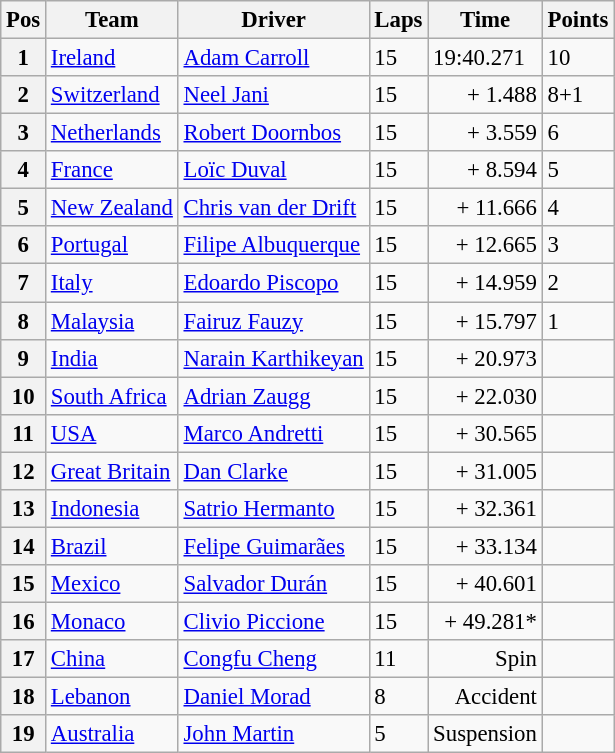<table class="wikitable" style="font-size:95%">
<tr>
<th>Pos</th>
<th>Team</th>
<th>Driver</th>
<th>Laps</th>
<th>Time</th>
<th>Points</th>
</tr>
<tr>
<th>1</th>
<td> <a href='#'>Ireland</a></td>
<td><a href='#'>Adam Carroll</a></td>
<td>15</td>
<td>19:40.271</td>
<td>10</td>
</tr>
<tr>
<th>2</th>
<td> <a href='#'>Switzerland</a></td>
<td><a href='#'>Neel Jani</a></td>
<td>15</td>
<td align=right>+ 1.488</td>
<td>8+1</td>
</tr>
<tr>
<th>3</th>
<td> <a href='#'>Netherlands</a></td>
<td><a href='#'>Robert Doornbos</a></td>
<td>15</td>
<td align=right>+ 3.559</td>
<td>6</td>
</tr>
<tr>
<th>4</th>
<td> <a href='#'>France</a></td>
<td><a href='#'>Loïc Duval</a></td>
<td>15</td>
<td align=right>+ 8.594</td>
<td>5</td>
</tr>
<tr>
<th>5</th>
<td> <a href='#'>New Zealand</a></td>
<td><a href='#'>Chris van der Drift</a></td>
<td>15</td>
<td align=right>+ 11.666</td>
<td>4</td>
</tr>
<tr>
<th>6</th>
<td> <a href='#'>Portugal</a></td>
<td><a href='#'>Filipe Albuquerque</a></td>
<td>15</td>
<td align=right>+ 12.665</td>
<td>3</td>
</tr>
<tr>
<th>7</th>
<td> <a href='#'>Italy</a></td>
<td><a href='#'>Edoardo Piscopo</a></td>
<td>15</td>
<td align=right>+ 14.959</td>
<td>2</td>
</tr>
<tr>
<th>8</th>
<td> <a href='#'>Malaysia</a></td>
<td><a href='#'>Fairuz Fauzy</a></td>
<td>15</td>
<td align=right>+ 15.797</td>
<td>1</td>
</tr>
<tr>
<th>9</th>
<td> <a href='#'>India</a></td>
<td><a href='#'>Narain Karthikeyan</a></td>
<td>15</td>
<td align=right>+ 20.973</td>
<td></td>
</tr>
<tr>
<th>10</th>
<td> <a href='#'>South Africa</a></td>
<td><a href='#'>Adrian Zaugg</a></td>
<td>15</td>
<td align=right>+ 22.030</td>
<td></td>
</tr>
<tr>
<th>11</th>
<td> <a href='#'>USA</a></td>
<td><a href='#'>Marco Andretti</a></td>
<td>15</td>
<td align=right>+ 30.565</td>
<td></td>
</tr>
<tr>
<th>12</th>
<td> <a href='#'>Great Britain</a></td>
<td><a href='#'>Dan Clarke</a></td>
<td>15</td>
<td align=right>+ 31.005</td>
<td></td>
</tr>
<tr>
<th>13</th>
<td> <a href='#'>Indonesia</a></td>
<td><a href='#'>Satrio Hermanto</a></td>
<td>15</td>
<td align=right>+ 32.361</td>
<td></td>
</tr>
<tr>
<th>14</th>
<td> <a href='#'>Brazil</a></td>
<td><a href='#'>Felipe Guimarães</a></td>
<td>15</td>
<td align=right>+ 33.134</td>
<td></td>
</tr>
<tr>
<th>15</th>
<td> <a href='#'>Mexico</a></td>
<td><a href='#'>Salvador Durán</a></td>
<td>15</td>
<td align=right>+ 40.601</td>
<td></td>
</tr>
<tr>
<th>16</th>
<td> <a href='#'>Monaco</a></td>
<td><a href='#'>Clivio Piccione</a></td>
<td>15</td>
<td align=right>+ 49.281*</td>
<td></td>
</tr>
<tr>
<th>17</th>
<td> <a href='#'>China</a></td>
<td><a href='#'>Congfu Cheng</a></td>
<td>11</td>
<td align=right>Spin</td>
<td></td>
</tr>
<tr>
<th>18</th>
<td> <a href='#'>Lebanon</a></td>
<td><a href='#'>Daniel Morad</a></td>
<td>8</td>
<td align=right>Accident</td>
<td></td>
</tr>
<tr>
<th>19</th>
<td> <a href='#'>Australia</a></td>
<td><a href='#'>John Martin</a></td>
<td>5</td>
<td align=right>Suspension</td>
<td></td>
</tr>
</table>
